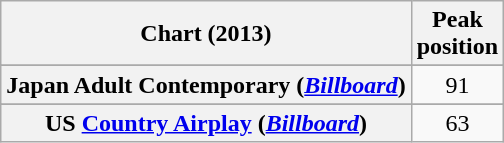<table class="wikitable sortable plainrowheaders" border="1" style="text-align:center;">
<tr>
<th scope="col">Chart (2013)</th>
<th scope="col">Peak<br>position</th>
</tr>
<tr>
</tr>
<tr>
</tr>
<tr>
</tr>
<tr>
</tr>
<tr>
</tr>
<tr>
</tr>
<tr>
</tr>
<tr>
</tr>
<tr>
<th scope="row">Japan Adult Contemporary (<em><a href='#'>Billboard</a></em>)</th>
<td>91</td>
</tr>
<tr>
</tr>
<tr>
</tr>
<tr>
</tr>
<tr>
</tr>
<tr>
</tr>
<tr>
</tr>
<tr>
</tr>
<tr>
<th scope="row">US <a href='#'>Country Airplay</a> (<em><a href='#'>Billboard</a></em>)</th>
<td>63</td>
</tr>
</table>
